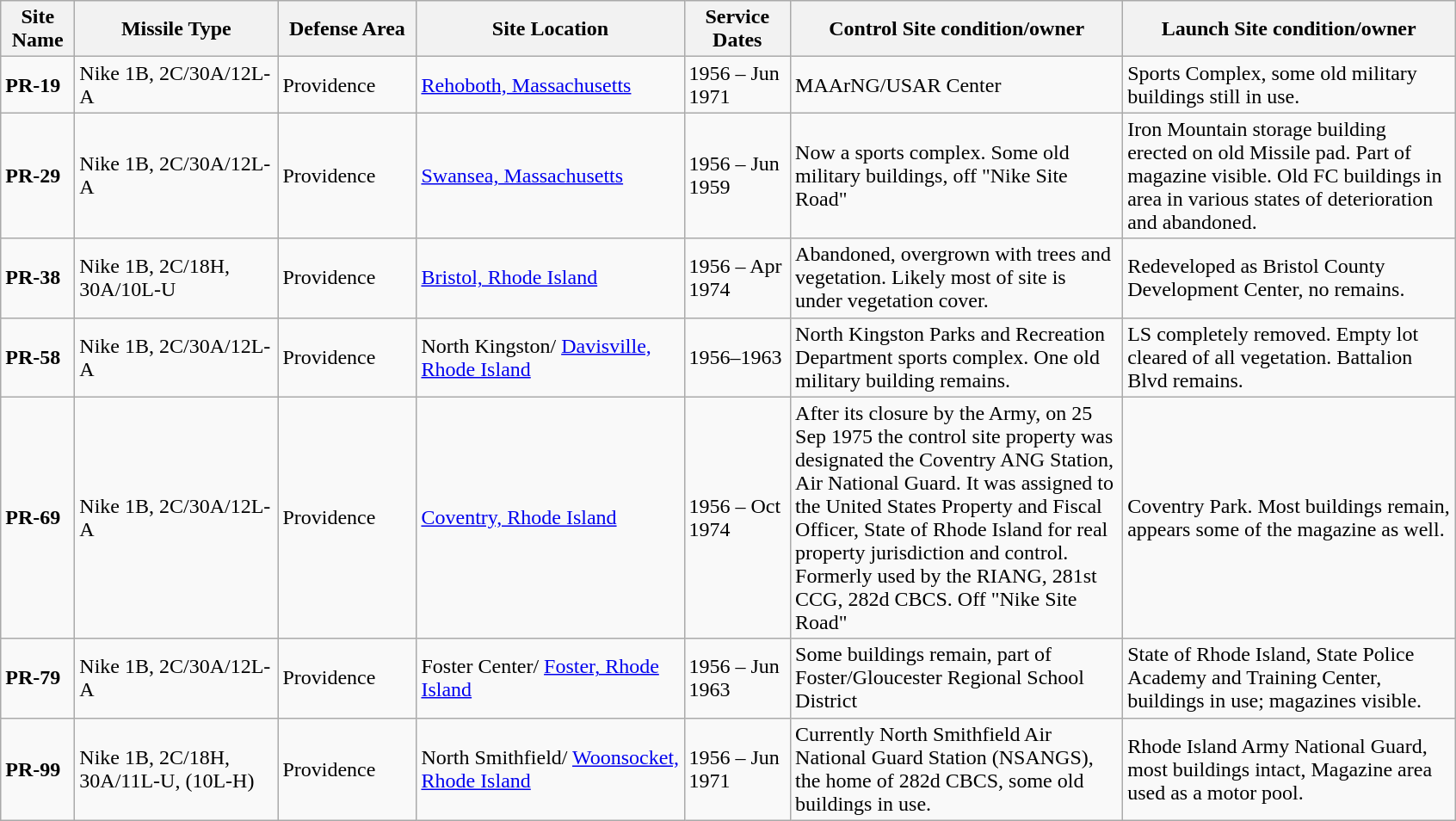<table class="wikitable sortable">
<tr>
<th scope="col" style="width:50px;">Site Name</th>
<th scope="col" style="width:150px;">Missile Type</th>
<th scope="col" style="width:100px;">Defense Area</th>
<th scope="col" style="width:200px;">Site Location</th>
<th scope="col" style="width:75px;">Service Dates</th>
<th scope="col" style="width:250px;">Control Site condition/owner</th>
<th scope="col" style="width:250px;">Launch Site condition/owner</th>
</tr>
<tr>
<td><strong>PR-19</strong></td>
<td>Nike 1B, 2C/30A/12L-A</td>
<td>Providence</td>
<td><a href='#'>Rehoboth, Massachusetts</a></td>
<td>1956 – Jun 1971</td>
<td>MAArNG/USAR Center<br></td>
<td>Sports Complex, some old military buildings still in use.<br></td>
</tr>
<tr>
<td><strong>PR-29</strong></td>
<td>Nike 1B, 2C/30A/12L-A</td>
<td>Providence</td>
<td><a href='#'>Swansea, Massachusetts</a></td>
<td>1956 – Jun 1959</td>
<td>Now a sports complex. Some old military buildings, off "Nike Site Road"<br></td>
<td>Iron Mountain storage building erected on old Missile pad. Part of magazine visible. Old FC buildings in area in various states of deterioration and abandoned.<br></td>
</tr>
<tr>
<td><strong>PR-38</strong></td>
<td>Nike 1B, 2C/18H, 30A/10L-U</td>
<td>Providence</td>
<td><a href='#'>Bristol, Rhode Island</a></td>
<td>1956 – Apr 1974</td>
<td>Abandoned, overgrown with trees and vegetation. Likely most of site is under vegetation cover.<br></td>
<td>Redeveloped as Bristol County Development Center, no remains. <br></td>
</tr>
<tr>
<td><strong>PR-58</strong></td>
<td>Nike 1B, 2C/30A/12L-A</td>
<td>Providence</td>
<td>North Kingston/ <a href='#'>Davisville, Rhode Island</a></td>
<td>1956–1963</td>
<td>North Kingston Parks and Recreation Department sports complex. One old military building remains. <br></td>
<td>LS completely removed.  Empty lot cleared of all vegetation.  Battalion Blvd remains. <br></td>
</tr>
<tr>
<td><strong>PR-69</strong></td>
<td>Nike 1B, 2C/30A/12L-A</td>
<td>Providence</td>
<td><a href='#'>Coventry, Rhode Island</a></td>
<td>1956 – Oct 1974</td>
<td>After its closure by the Army, on 25 Sep 1975 the control site property was designated the Coventry ANG Station, Air National Guard. It was assigned to the United States Property and Fiscal Officer, State of Rhode Island for real property jurisdiction and control. Formerly used by the RIANG, 281st CCG, 282d CBCS. Off "Nike Site Road"<br></td>
<td>Coventry Park. Most buildings remain, appears some of the magazine as well.<br></td>
</tr>
<tr>
<td><strong>PR-79</strong></td>
<td>Nike 1B, 2C/30A/12L-A</td>
<td>Providence</td>
<td>Foster Center/ <a href='#'>Foster, Rhode Island</a></td>
<td>1956 – Jun 1963</td>
<td>Some buildings remain, part of Foster/Gloucester Regional School District<br></td>
<td>State of Rhode Island, State Police Academy and Training Center, buildings in use; magazines visible.<br></td>
</tr>
<tr>
<td><strong>PR-99</strong></td>
<td>Nike 1B, 2C/18H, 30A/11L-U, (10L-H)</td>
<td>Providence</td>
<td>North Smithfield/ <a href='#'>Woonsocket, Rhode Island</a></td>
<td>1956 – Jun 1971</td>
<td>Currently North Smithfield Air National Guard Station (NSANGS), the home of 282d CBCS, some old buildings in use.<br></td>
<td>Rhode Island Army National Guard, most buildings intact, Magazine area used as a motor pool.<br></td>
</tr>
</table>
